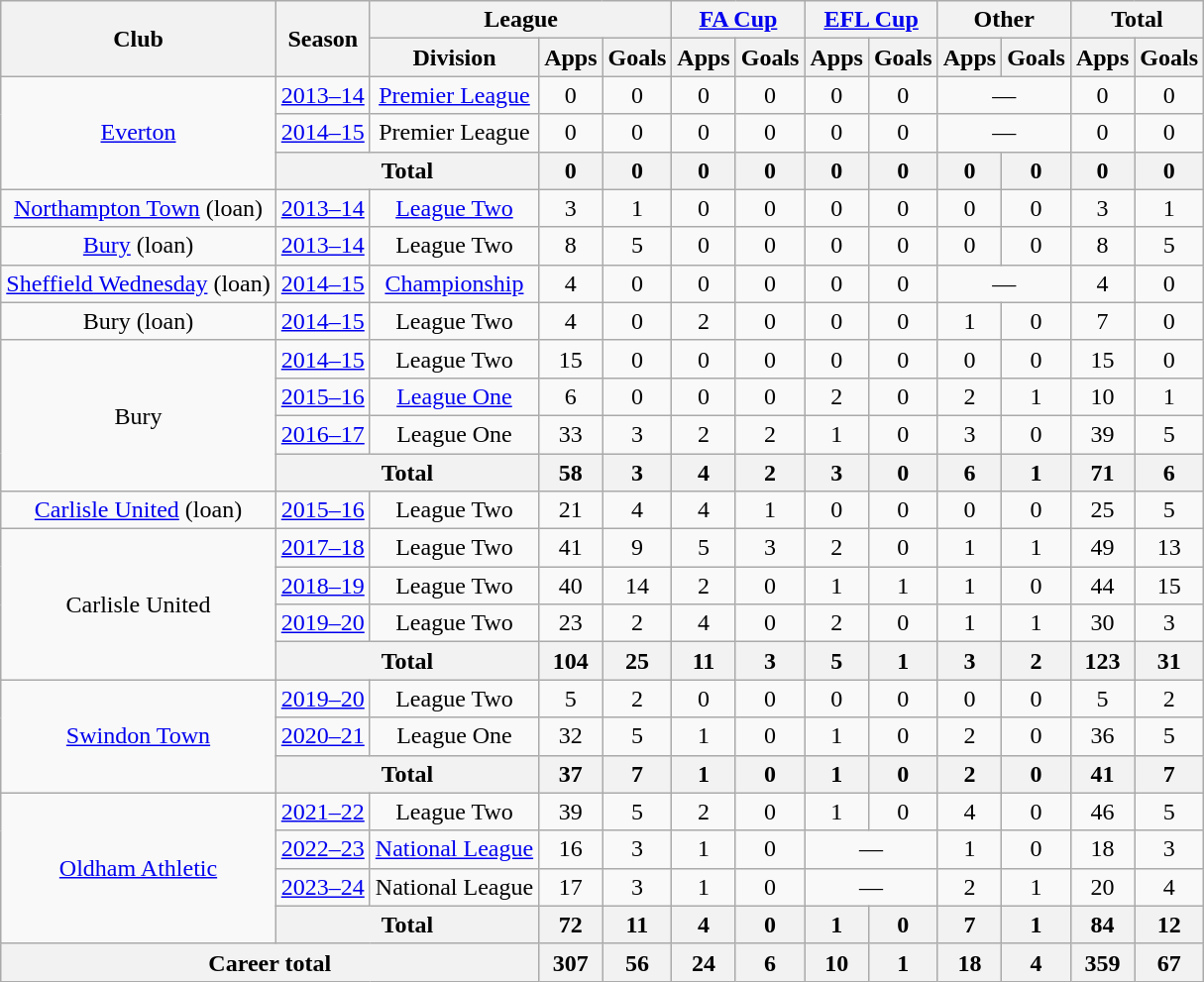<table class="wikitable" style="text-align:center">
<tr>
<th rowspan="2">Club</th>
<th rowspan="2">Season</th>
<th colspan="3">League</th>
<th colspan="2"><a href='#'>FA Cup</a></th>
<th colspan="2"><a href='#'>EFL Cup</a></th>
<th colspan="2">Other</th>
<th colspan="2">Total</th>
</tr>
<tr>
<th>Division</th>
<th>Apps</th>
<th>Goals</th>
<th>Apps</th>
<th>Goals</th>
<th>Apps</th>
<th>Goals</th>
<th>Apps</th>
<th>Goals</th>
<th>Apps</th>
<th>Goals</th>
</tr>
<tr>
<td rowspan="3"><a href='#'>Everton</a></td>
<td><a href='#'>2013–14</a></td>
<td><a href='#'>Premier League</a></td>
<td>0</td>
<td>0</td>
<td>0</td>
<td>0</td>
<td>0</td>
<td>0</td>
<td colspan="2">—</td>
<td>0</td>
<td>0</td>
</tr>
<tr>
<td><a href='#'>2014–15</a></td>
<td>Premier League</td>
<td>0</td>
<td>0</td>
<td>0</td>
<td>0</td>
<td>0</td>
<td>0</td>
<td colspan="2">—</td>
<td>0</td>
<td>0</td>
</tr>
<tr>
<th colspan="2">Total</th>
<th>0</th>
<th>0</th>
<th>0</th>
<th>0</th>
<th>0</th>
<th>0</th>
<th>0</th>
<th>0</th>
<th>0</th>
<th>0</th>
</tr>
<tr>
<td><a href='#'>Northampton Town</a> (loan)</td>
<td><a href='#'>2013–14</a></td>
<td><a href='#'>League Two</a></td>
<td>3</td>
<td>1</td>
<td>0</td>
<td>0</td>
<td>0</td>
<td>0</td>
<td>0</td>
<td>0</td>
<td>3</td>
<td>1</td>
</tr>
<tr>
<td><a href='#'>Bury</a> (loan)</td>
<td><a href='#'>2013–14</a></td>
<td>League Two</td>
<td>8</td>
<td>5</td>
<td>0</td>
<td>0</td>
<td>0</td>
<td>0</td>
<td>0</td>
<td>0</td>
<td>8</td>
<td>5</td>
</tr>
<tr>
<td><a href='#'>Sheffield Wednesday</a> (loan)</td>
<td><a href='#'>2014–15</a></td>
<td><a href='#'>Championship</a></td>
<td>4</td>
<td>0</td>
<td>0</td>
<td>0</td>
<td>0</td>
<td>0</td>
<td colspan="2">—</td>
<td>4</td>
<td>0</td>
</tr>
<tr>
<td>Bury (loan)</td>
<td><a href='#'>2014–15</a></td>
<td>League Two</td>
<td>4</td>
<td>0</td>
<td>2</td>
<td>0</td>
<td>0</td>
<td>0</td>
<td>1</td>
<td>0</td>
<td>7</td>
<td>0</td>
</tr>
<tr>
<td rowspan="4">Bury</td>
<td><a href='#'>2014–15</a></td>
<td>League Two</td>
<td>15</td>
<td>0</td>
<td>0</td>
<td>0</td>
<td>0</td>
<td>0</td>
<td>0</td>
<td>0</td>
<td>15</td>
<td>0</td>
</tr>
<tr>
<td><a href='#'>2015–16</a></td>
<td><a href='#'>League One</a></td>
<td>6</td>
<td>0</td>
<td>0</td>
<td>0</td>
<td>2</td>
<td>0</td>
<td>2</td>
<td>1</td>
<td>10</td>
<td>1</td>
</tr>
<tr>
<td><a href='#'>2016–17</a></td>
<td>League One</td>
<td>33</td>
<td>3</td>
<td>2</td>
<td>2</td>
<td>1</td>
<td>0</td>
<td>3</td>
<td>0</td>
<td>39</td>
<td>5</td>
</tr>
<tr>
<th colspan="2">Total</th>
<th>58</th>
<th>3</th>
<th>4</th>
<th>2</th>
<th>3</th>
<th>0</th>
<th>6</th>
<th>1</th>
<th>71</th>
<th>6</th>
</tr>
<tr>
<td><a href='#'>Carlisle United</a> (loan)</td>
<td><a href='#'>2015–16</a></td>
<td>League Two</td>
<td>21</td>
<td>4</td>
<td>4</td>
<td>1</td>
<td>0</td>
<td>0</td>
<td>0</td>
<td>0</td>
<td>25</td>
<td>5</td>
</tr>
<tr>
<td rowspan="4">Carlisle United</td>
<td><a href='#'>2017–18</a></td>
<td>League Two</td>
<td>41</td>
<td>9</td>
<td>5</td>
<td>3</td>
<td>2</td>
<td>0</td>
<td>1</td>
<td>1</td>
<td>49</td>
<td>13</td>
</tr>
<tr>
<td><a href='#'>2018–19</a></td>
<td>League Two</td>
<td>40</td>
<td>14</td>
<td>2</td>
<td>0</td>
<td>1</td>
<td>1</td>
<td>1</td>
<td>0</td>
<td>44</td>
<td>15</td>
</tr>
<tr>
<td><a href='#'>2019–20</a></td>
<td>League Two</td>
<td>23</td>
<td>2</td>
<td>4</td>
<td>0</td>
<td>2</td>
<td>0</td>
<td>1</td>
<td>1</td>
<td>30</td>
<td>3</td>
</tr>
<tr>
<th colspan="2">Total</th>
<th>104</th>
<th>25</th>
<th>11</th>
<th>3</th>
<th>5</th>
<th>1</th>
<th>3</th>
<th>2</th>
<th>123</th>
<th>31</th>
</tr>
<tr>
<td rowspan="3"><a href='#'>Swindon Town</a></td>
<td><a href='#'>2019–20</a></td>
<td>League Two</td>
<td>5</td>
<td>2</td>
<td>0</td>
<td>0</td>
<td>0</td>
<td>0</td>
<td>0</td>
<td>0</td>
<td>5</td>
<td>2</td>
</tr>
<tr>
<td><a href='#'>2020–21</a></td>
<td>League One</td>
<td>32</td>
<td>5</td>
<td>1</td>
<td>0</td>
<td>1</td>
<td>0</td>
<td>2</td>
<td>0</td>
<td>36</td>
<td>5</td>
</tr>
<tr>
<th colspan="2">Total</th>
<th>37</th>
<th>7</th>
<th>1</th>
<th>0</th>
<th>1</th>
<th>0</th>
<th>2</th>
<th>0</th>
<th>41</th>
<th>7</th>
</tr>
<tr>
<td rowspan="4"><a href='#'>Oldham Athletic</a></td>
<td><a href='#'>2021–22</a></td>
<td>League Two</td>
<td>39</td>
<td>5</td>
<td>2</td>
<td>0</td>
<td>1</td>
<td>0</td>
<td>4</td>
<td>0</td>
<td>46</td>
<td>5</td>
</tr>
<tr>
<td><a href='#'>2022–23</a></td>
<td><a href='#'>National League</a></td>
<td>16</td>
<td>3</td>
<td>1</td>
<td>0</td>
<td colspan="2">—</td>
<td>1</td>
<td>0</td>
<td>18</td>
<td>3</td>
</tr>
<tr>
<td><a href='#'>2023–24</a></td>
<td>National League</td>
<td>17</td>
<td>3</td>
<td>1</td>
<td>0</td>
<td colspan="2">—</td>
<td>2</td>
<td>1</td>
<td>20</td>
<td>4</td>
</tr>
<tr>
<th colspan="2">Total</th>
<th>72</th>
<th>11</th>
<th>4</th>
<th>0</th>
<th>1</th>
<th>0</th>
<th>7</th>
<th>1</th>
<th>84</th>
<th>12</th>
</tr>
<tr>
<th colspan="3">Career total</th>
<th>307</th>
<th>56</th>
<th>24</th>
<th>6</th>
<th>10</th>
<th>1</th>
<th>18</th>
<th>4</th>
<th>359</th>
<th>67</th>
</tr>
</table>
